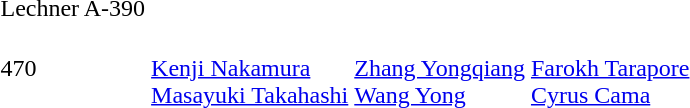<table>
<tr>
<td>Lechner A-390<br></td>
<td></td>
<td></td>
<td></td>
</tr>
<tr>
<td>470<br></td>
<td><br><a href='#'>Kenji Nakamura</a><br><a href='#'>Masayuki Takahashi</a></td>
<td><br><a href='#'>Zhang Yongqiang</a><br><a href='#'>Wang Yong</a></td>
<td><br><a href='#'>Farokh Tarapore</a><br><a href='#'>Cyrus Cama</a></td>
</tr>
</table>
